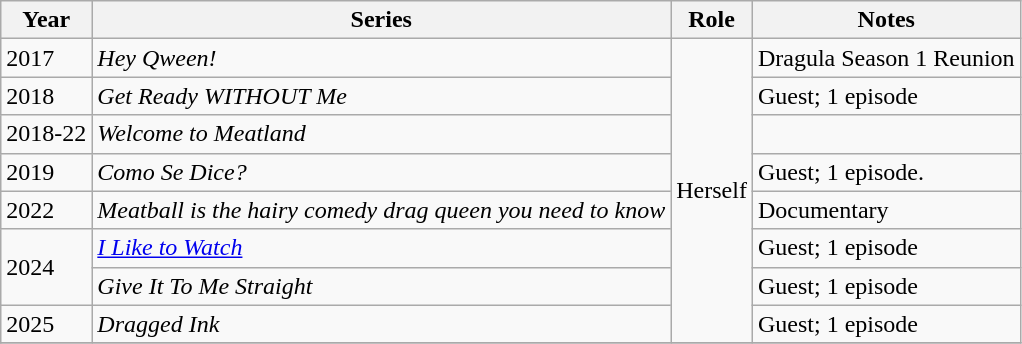<table class="wikitable">
<tr>
<th>Year</th>
<th>Series</th>
<th>Role</th>
<th>Notes</th>
</tr>
<tr>
<td>2017</td>
<td><em>Hey Qween!</em></td>
<td rowspan="8">Herself</td>
<td>Dragula Season 1 Reunion</td>
</tr>
<tr>
<td>2018</td>
<td><em>Get Ready WITHOUT Me</em></td>
<td>Guest; 1 episode </td>
</tr>
<tr>
<td>2018-22</td>
<td><em>Welcome to Meatland</em></td>
<td></td>
</tr>
<tr>
<td>2019</td>
<td><em>Como Se Dice?</em></td>
<td>Guest; 1 episode.</td>
</tr>
<tr>
<td>2022</td>
<td><em>Meatball is the hairy comedy drag queen you need to know</em></td>
<td>Documentary</td>
</tr>
<tr>
<td rowspan="2">2024</td>
<td><em><a href='#'>I Like to Watch</a></em></td>
<td>Guest; 1 episode</td>
</tr>
<tr>
<td><em>Give It To Me Straight</em></td>
<td>Guest; 1 episode</td>
</tr>
<tr>
<td>2025</td>
<td><em>Dragged Ink</em></td>
<td>Guest; 1 episode </td>
</tr>
<tr>
</tr>
</table>
